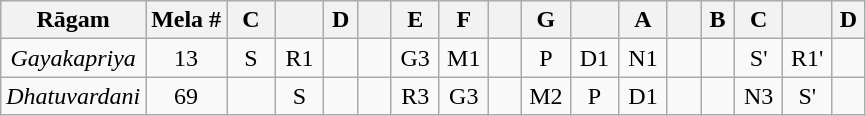<table class="wikitable" style="text-align:center">
<tr>
<th>Rāgam</th>
<th>Mela #</th>
<th>C</th>
<th></th>
<th>D</th>
<th></th>
<th>E</th>
<th>F</th>
<th></th>
<th>G</th>
<th></th>
<th>A</th>
<th></th>
<th>B</th>
<th>C</th>
<th></th>
<th>D</th>
</tr>
<tr>
<td><em>Gayakapriya</em></td>
<td>13</td>
<td width="25px">S</td>
<td width="25px">R1</td>
<td width="15px"></td>
<td width="15px"></td>
<td width="25px">G3</td>
<td width="25px">M1</td>
<td width="15px"></td>
<td width="25px">P</td>
<td width="25px">D1</td>
<td width="25px">N1</td>
<td width="15px"></td>
<td width="15px"></td>
<td width="25px">S'</td>
<td width="25px">R1'</td>
<td width="15px"></td>
</tr>
<tr>
<td><em>Dhatuvardani</em></td>
<td>69</td>
<td></td>
<td>S</td>
<td></td>
<td></td>
<td>R3</td>
<td>G3</td>
<td></td>
<td>M2</td>
<td>P</td>
<td>D1</td>
<td></td>
<td></td>
<td>N3</td>
<td>S'</td>
<td></td>
</tr>
</table>
